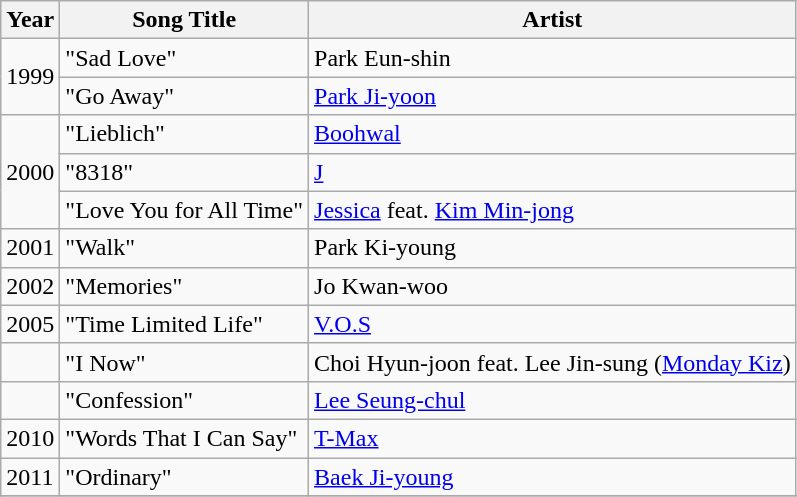<table class="wikitable sortable">
<tr>
<th>Year</th>
<th>Song Title</th>
<th>Artist</th>
</tr>
<tr>
<td rowspan=2>1999</td>
<td> "Sad Love"</td>
<td>Park Eun-shin</td>
</tr>
<tr>
<td> "Go Away"</td>
<td><a href='#'>Park Ji-yoon</a></td>
</tr>
<tr>
<td rowspan=3>2000</td>
<td> "Lieblich"</td>
<td><a href='#'>Boohwal</a></td>
</tr>
<tr>
<td>"8318"</td>
<td><a href='#'>J</a></td>
</tr>
<tr>
<td>"Love You for All Time"</td>
<td><a href='#'>Jessica</a> feat. <a href='#'>Kim Min-jong</a></td>
</tr>
<tr>
<td>2001</td>
<td> "Walk"</td>
<td>Park Ki-young</td>
</tr>
<tr>
<td>2002</td>
<td> "Memories"</td>
<td>Jo Kwan-woo</td>
</tr>
<tr>
<td>2005</td>
<td> "Time Limited Life"</td>
<td><a href='#'>V.O.S</a></td>
</tr>
<tr>
<td></td>
<td> "I Now"</td>
<td>Choi Hyun-joon feat. Lee Jin-sung (<a href='#'>Monday Kiz</a>)</td>
</tr>
<tr>
<td></td>
<td> "Confession"</td>
<td><a href='#'>Lee Seung-chul</a></td>
</tr>
<tr>
<td>2010</td>
<td> "Words That I Can Say"</td>
<td><a href='#'>T-Max</a></td>
</tr>
<tr>
<td>2011</td>
<td> "Ordinary"</td>
<td><a href='#'>Baek Ji-young</a></td>
</tr>
<tr>
</tr>
</table>
